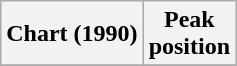<table class="wikitable sortable plainrowheaders">
<tr>
<th scope="col">Chart (1990)</th>
<th scope="col">Peak<br>position</th>
</tr>
<tr>
</tr>
</table>
